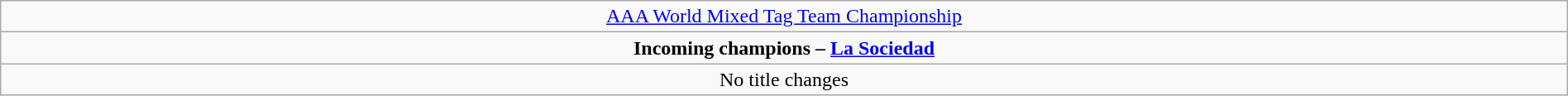<table class="wikitable" style="text-align:center; width:100%;">
<tr>
<td colspan="5"><a href='#'>AAA World Mixed Tag Team Championship</a></td>
</tr>
<tr>
<td colspan="5"><strong>Incoming champions – <a href='#'>La Sociedad</a> </strong></td>
</tr>
<tr>
<td colspan="5">No title changes</td>
</tr>
</table>
